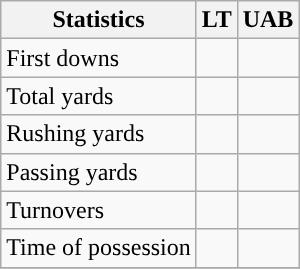<table class="wikitable" style="float: left;">
<tr>
<th>Statistics</th>
<th>LT</th>
<th>UAB</th>
</tr>
<tr>
<td>First downs</td>
<td></td>
<td></td>
</tr>
<tr>
<td>Total yards</td>
<td></td>
<td></td>
</tr>
<tr>
<td>Rushing yards</td>
<td></td>
<td></td>
</tr>
<tr>
<td>Passing yards</td>
<td></td>
<td></td>
</tr>
<tr>
<td>Turnovers</td>
<td></td>
<td></td>
</tr>
<tr>
<td>Time of possession</td>
<td></td>
<td></td>
</tr>
<tr>
</tr>
</table>
